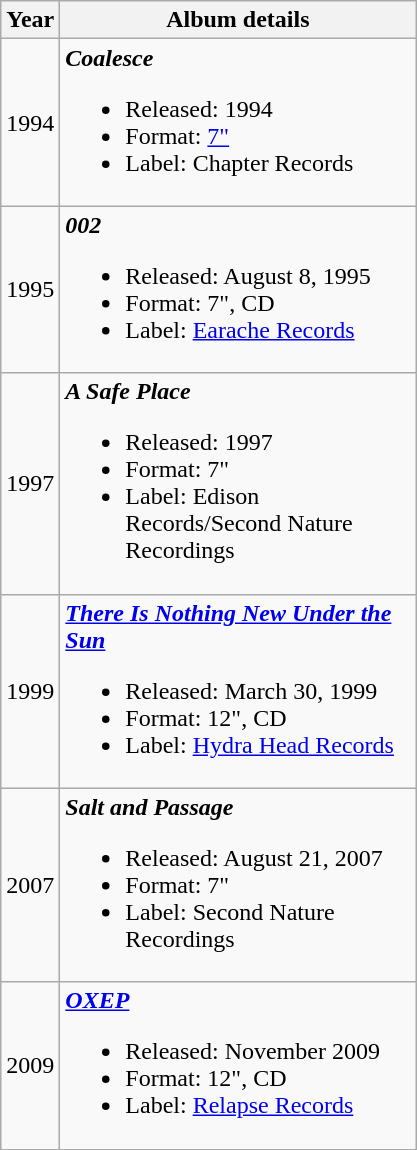<table class="wikitable">
<tr>
<th>Year</th>
<th width="230">Album details</th>
</tr>
<tr>
<td>1994</td>
<td><strong><em>Coalesce</em></strong><br><ul><li>Released: 1994</li><li>Format: <a href='#'>7"</a></li><li>Label: Chapter Records</li></ul></td>
</tr>
<tr>
<td>1995</td>
<td><strong><em>002</em></strong><br><ul><li>Released: August 8, 1995</li><li>Format: 7", CD</li><li>Label: <a href='#'>Earache Records</a></li></ul></td>
</tr>
<tr>
<td>1997</td>
<td><strong><em>A Safe Place</em></strong><br><ul><li>Released: 1997</li><li>Format: 7"</li><li>Label: Edison Records/Second Nature Recordings</li></ul></td>
</tr>
<tr>
<td>1999</td>
<td><strong><em><a href='#'>There Is Nothing New Under the Sun</a></em></strong><br><ul><li>Released: March 30, 1999</li><li>Format: 12", CD</li><li>Label: <a href='#'>Hydra Head Records</a></li></ul></td>
</tr>
<tr>
<td>2007</td>
<td><strong><em>Salt and Passage</em></strong><br><ul><li>Released: August 21, 2007</li><li>Format: 7"</li><li>Label: Second Nature Recordings</li></ul></td>
</tr>
<tr>
<td>2009</td>
<td><strong><em><a href='#'>OXEP</a></em></strong><br><ul><li>Released: November 2009</li><li>Format: 12", CD</li><li>Label: <a href='#'>Relapse Records</a></li></ul></td>
</tr>
<tr>
</tr>
</table>
